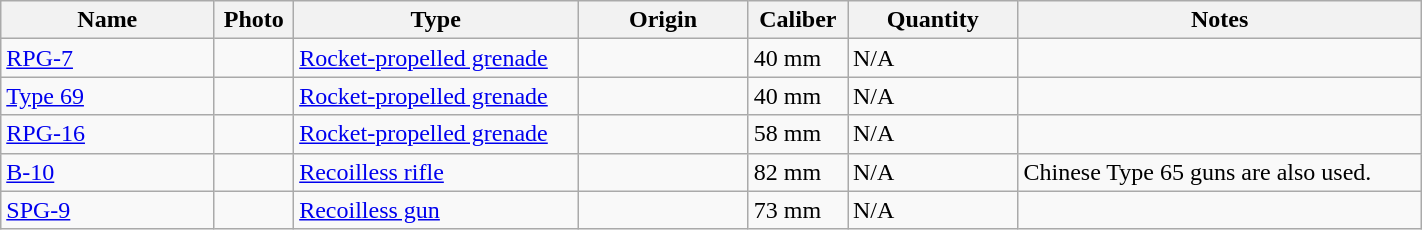<table class="wikitable" style="width:75%;">
<tr>
<th style="width:15%;">Name</th>
<th>Photo</th>
<th style="width:20%;">Type</th>
<th style="width:12%;">Origin</th>
<th>Caliber</th>
<th style="width:12%;">Quantity</th>
<th>Notes</th>
</tr>
<tr>
<td><a href='#'>RPG-7</a></td>
<td></td>
<td><a href='#'>Rocket-propelled grenade</a></td>
<td></td>
<td>40 mm</td>
<td>N/A</td>
<td></td>
</tr>
<tr>
<td><a href='#'>Type 69</a></td>
<td></td>
<td><a href='#'>Rocket-propelled grenade</a></td>
<td></td>
<td>40 mm</td>
<td>N/A</td>
<td></td>
</tr>
<tr>
<td><a href='#'>RPG-16</a></td>
<td></td>
<td><a href='#'>Rocket-propelled grenade</a></td>
<td></td>
<td>58 mm</td>
<td>N/A</td>
<td></td>
</tr>
<tr>
<td><a href='#'>B-10</a></td>
<td></td>
<td><a href='#'>Recoilless rifle</a></td>
<td></td>
<td>82 mm</td>
<td>N/A</td>
<td>Chinese Type 65 guns are also used.</td>
</tr>
<tr>
<td><a href='#'>SPG-9</a></td>
<td></td>
<td><a href='#'>Recoilless gun</a></td>
<td></td>
<td>73 mm</td>
<td>N/A</td>
<td></td>
</tr>
</table>
